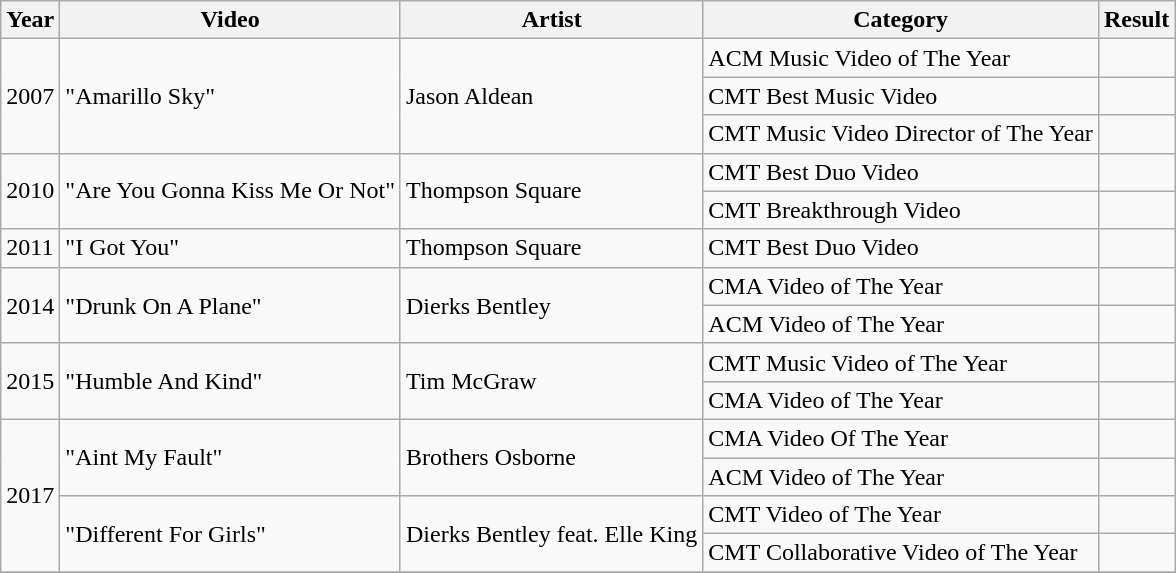<table class="wikitable">
<tr>
<th>Year</th>
<th>Video</th>
<th>Artist</th>
<th>Category</th>
<th>Result</th>
</tr>
<tr>
<td rowspan="3">2007</td>
<td rowspan="3">"Amarillo Sky"</td>
<td rowspan="3">Jason Aldean</td>
<td>ACM Music Video of The Year</td>
<td></td>
</tr>
<tr>
<td>CMT Best Music Video</td>
<td></td>
</tr>
<tr>
<td>CMT Music Video Director of The Year</td>
<td></td>
</tr>
<tr>
<td rowspan="2">2010</td>
<td rowspan="2">"Are You Gonna Kiss Me Or Not"</td>
<td rowspan="2">Thompson Square</td>
<td>CMT Best Duo Video</td>
<td></td>
</tr>
<tr>
<td>CMT Breakthrough Video</td>
<td></td>
</tr>
<tr>
<td>2011</td>
<td>"I Got You"</td>
<td>Thompson Square</td>
<td>CMT Best Duo Video</td>
<td></td>
</tr>
<tr>
<td rowspan="2">2014</td>
<td rowspan="2">"Drunk On A Plane"</td>
<td rowspan="2">Dierks Bentley</td>
<td>CMA Video of The Year</td>
<td></td>
</tr>
<tr>
<td>ACM Video of The Year</td>
<td></td>
</tr>
<tr>
<td rowspan="2">2015</td>
<td rowspan="2">"Humble And Kind"</td>
<td rowspan="2">Tim McGraw</td>
<td>CMT Music Video of The Year</td>
<td></td>
</tr>
<tr>
<td>CMA Video of The Year</td>
<td></td>
</tr>
<tr>
<td rowspan="4">2017</td>
<td rowspan="2">"Aint My Fault"</td>
<td rowspan="2">Brothers Osborne</td>
<td>CMA Video Of The Year</td>
<td></td>
</tr>
<tr>
<td>ACM Video of The Year</td>
<td></td>
</tr>
<tr>
<td rowspan="2">"Different For Girls"</td>
<td rowspan="2">Dierks Bentley feat. Elle King</td>
<td>CMT Video of The Year</td>
<td></td>
</tr>
<tr>
<td>CMT Collaborative Video of The Year</td>
<td></td>
</tr>
<tr>
</tr>
</table>
